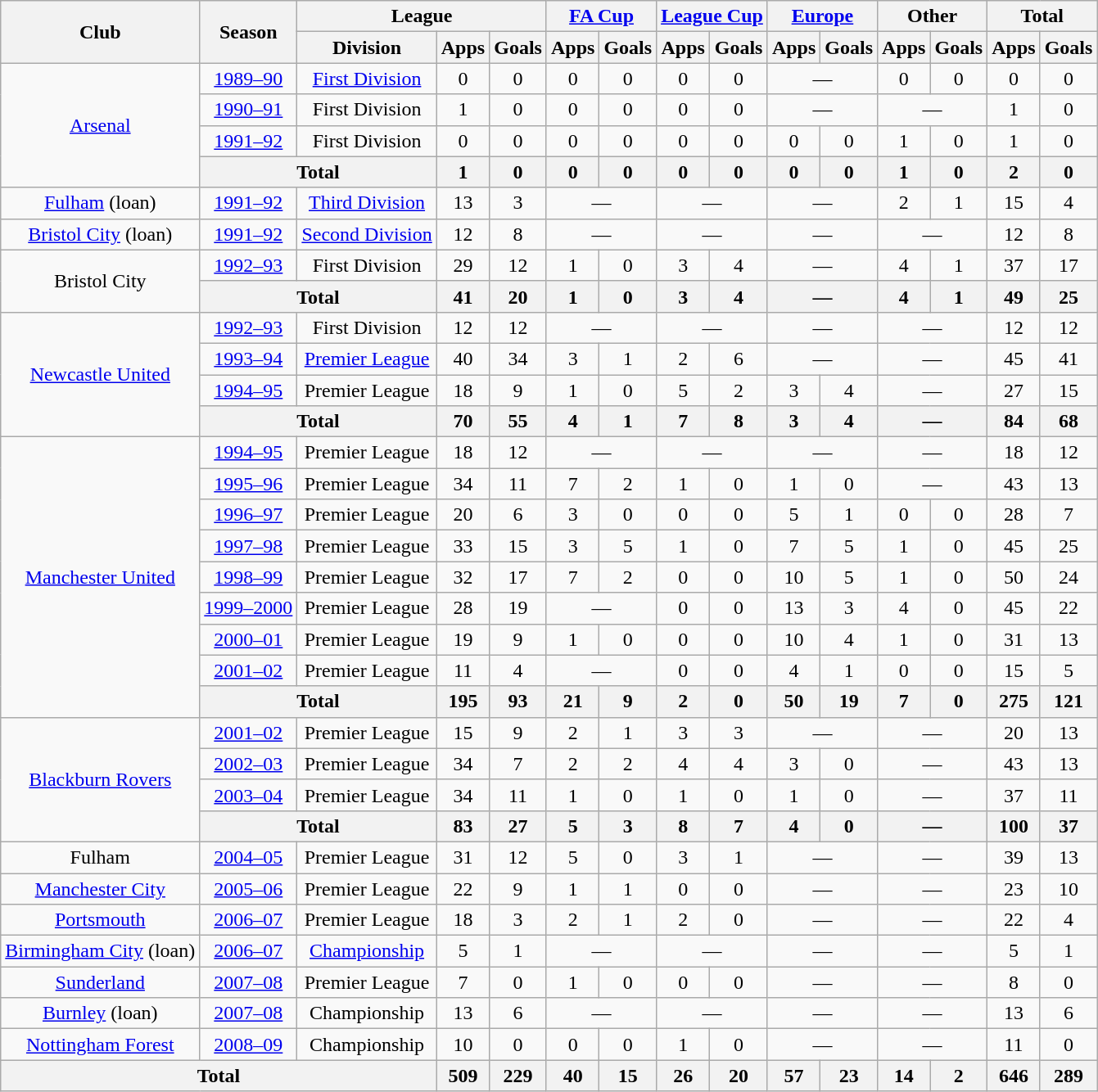<table class="wikitable" style="text-align: center">
<tr>
<th rowspan="2">Club</th>
<th rowspan="2">Season</th>
<th colspan="3">League</th>
<th colspan="2"><a href='#'>FA Cup</a></th>
<th colspan="2"><a href='#'>League Cup</a></th>
<th colspan="2"><a href='#'>Europe</a></th>
<th colspan="2">Other</th>
<th colspan="2">Total</th>
</tr>
<tr>
<th>Division</th>
<th>Apps</th>
<th>Goals</th>
<th>Apps</th>
<th>Goals</th>
<th>Apps</th>
<th>Goals</th>
<th>Apps</th>
<th>Goals</th>
<th>Apps</th>
<th>Goals</th>
<th>Apps</th>
<th>Goals</th>
</tr>
<tr>
<td rowspan="4"><a href='#'>Arsenal</a></td>
<td><a href='#'>1989–90</a></td>
<td><a href='#'>First Division</a></td>
<td>0</td>
<td>0</td>
<td>0</td>
<td>0</td>
<td>0</td>
<td>0</td>
<td colspan=2>—</td>
<td>0</td>
<td>0</td>
<td>0</td>
<td>0</td>
</tr>
<tr>
<td><a href='#'>1990–91</a></td>
<td>First Division</td>
<td>1</td>
<td>0</td>
<td>0</td>
<td>0</td>
<td>0</td>
<td>0</td>
<td colspan=2>—</td>
<td colspan=2>—</td>
<td>1</td>
<td>0</td>
</tr>
<tr>
<td><a href='#'>1991–92</a></td>
<td>First Division</td>
<td>0</td>
<td>0</td>
<td>0</td>
<td>0</td>
<td>0</td>
<td>0</td>
<td>0</td>
<td>0</td>
<td>1</td>
<td>0</td>
<td>1</td>
<td>0</td>
</tr>
<tr>
<th colspan="2">Total</th>
<th>1</th>
<th>0</th>
<th>0</th>
<th>0</th>
<th>0</th>
<th>0</th>
<th>0</th>
<th>0</th>
<th>1</th>
<th>0</th>
<th>2</th>
<th>0</th>
</tr>
<tr>
<td><a href='#'>Fulham</a> (loan)</td>
<td><a href='#'>1991–92</a></td>
<td><a href='#'>Third Division</a></td>
<td>13</td>
<td>3</td>
<td colspan=2>—</td>
<td colspan=2>—</td>
<td colspan=2>—</td>
<td>2</td>
<td>1</td>
<td>15</td>
<td>4</td>
</tr>
<tr>
<td><a href='#'>Bristol City</a> (loan)</td>
<td><a href='#'>1991–92</a></td>
<td><a href='#'>Second Division</a></td>
<td>12</td>
<td>8</td>
<td colspan=2>—</td>
<td colspan=2>—</td>
<td colspan=2>—</td>
<td colspan=2>—</td>
<td>12</td>
<td>8</td>
</tr>
<tr>
<td rowspan="2">Bristol City</td>
<td><a href='#'>1992–93</a></td>
<td>First Division</td>
<td>29</td>
<td>12</td>
<td>1</td>
<td>0</td>
<td>3</td>
<td>4</td>
<td colspan=2>—</td>
<td>4</td>
<td>1</td>
<td>37</td>
<td>17</td>
</tr>
<tr>
<th colspan="2">Total</th>
<th>41</th>
<th>20</th>
<th>1</th>
<th>0</th>
<th>3</th>
<th>4</th>
<th colspan=2>—</th>
<th>4</th>
<th>1</th>
<th>49</th>
<th>25</th>
</tr>
<tr>
<td rowspan="4"><a href='#'>Newcastle United</a></td>
<td><a href='#'>1992–93</a></td>
<td>First Division</td>
<td>12</td>
<td>12</td>
<td colspan=2>—</td>
<td colspan=2>—</td>
<td colspan=2>—</td>
<td colspan=2>—</td>
<td>12</td>
<td>12</td>
</tr>
<tr>
<td><a href='#'>1993–94</a></td>
<td><a href='#'>Premier League</a></td>
<td>40</td>
<td>34</td>
<td>3</td>
<td>1</td>
<td>2</td>
<td>6</td>
<td colspan=2>—</td>
<td colspan=2>—</td>
<td>45</td>
<td>41</td>
</tr>
<tr>
<td><a href='#'>1994–95</a></td>
<td>Premier League</td>
<td>18</td>
<td>9</td>
<td>1</td>
<td>0</td>
<td>5</td>
<td>2</td>
<td>3</td>
<td>4</td>
<td colspan=2>—</td>
<td>27</td>
<td>15</td>
</tr>
<tr>
<th colspan="2">Total</th>
<th>70</th>
<th>55</th>
<th>4</th>
<th>1</th>
<th>7</th>
<th>8</th>
<th>3</th>
<th>4</th>
<th colspan=2>—</th>
<th>84</th>
<th>68</th>
</tr>
<tr>
<td rowspan="9"><a href='#'>Manchester United</a></td>
<td><a href='#'>1994–95</a></td>
<td>Premier League</td>
<td>18</td>
<td>12</td>
<td colspan=2>—</td>
<td colspan=2>—</td>
<td colspan=2>—</td>
<td colspan=2>—</td>
<td>18</td>
<td>12</td>
</tr>
<tr>
<td><a href='#'>1995–96</a></td>
<td>Premier League</td>
<td>34</td>
<td>11</td>
<td>7</td>
<td>2</td>
<td>1</td>
<td>0</td>
<td>1</td>
<td>0</td>
<td colspan=2>—</td>
<td>43</td>
<td>13</td>
</tr>
<tr>
<td><a href='#'>1996–97</a></td>
<td>Premier League</td>
<td>20</td>
<td>6</td>
<td>3</td>
<td>0</td>
<td>0</td>
<td>0</td>
<td>5</td>
<td>1</td>
<td>0</td>
<td>0</td>
<td>28</td>
<td>7</td>
</tr>
<tr>
<td><a href='#'>1997–98</a></td>
<td>Premier League</td>
<td>33</td>
<td>15</td>
<td>3</td>
<td>5</td>
<td>1</td>
<td>0</td>
<td>7</td>
<td>5</td>
<td>1</td>
<td>0</td>
<td>45</td>
<td>25</td>
</tr>
<tr>
<td><a href='#'>1998–99</a></td>
<td>Premier League</td>
<td>32</td>
<td>17</td>
<td>7</td>
<td>2</td>
<td>0</td>
<td>0</td>
<td>10</td>
<td>5</td>
<td>1</td>
<td>0</td>
<td>50</td>
<td>24</td>
</tr>
<tr>
<td><a href='#'>1999–2000</a></td>
<td>Premier League</td>
<td>28</td>
<td>19</td>
<td colspan=2>—</td>
<td>0</td>
<td>0</td>
<td>13</td>
<td>3</td>
<td>4</td>
<td>0</td>
<td>45</td>
<td>22</td>
</tr>
<tr>
<td><a href='#'>2000–01</a></td>
<td>Premier League</td>
<td>19</td>
<td>9</td>
<td>1</td>
<td>0</td>
<td>0</td>
<td>0</td>
<td>10</td>
<td>4</td>
<td>1</td>
<td>0</td>
<td>31</td>
<td>13</td>
</tr>
<tr>
<td><a href='#'>2001–02</a></td>
<td>Premier League</td>
<td>11</td>
<td>4</td>
<td colspan=2>—</td>
<td>0</td>
<td>0</td>
<td>4</td>
<td>1</td>
<td>0</td>
<td>0</td>
<td>15</td>
<td>5</td>
</tr>
<tr>
<th colspan="2">Total</th>
<th>195</th>
<th>93</th>
<th>21</th>
<th>9</th>
<th>2</th>
<th>0</th>
<th>50</th>
<th>19</th>
<th>7</th>
<th>0</th>
<th>275</th>
<th>121</th>
</tr>
<tr>
<td rowspan="4"><a href='#'>Blackburn Rovers</a></td>
<td><a href='#'>2001–02</a></td>
<td>Premier League</td>
<td>15</td>
<td>9</td>
<td>2</td>
<td>1</td>
<td>3</td>
<td>3</td>
<td colspan=2>—</td>
<td colspan=2>—</td>
<td>20</td>
<td>13</td>
</tr>
<tr>
<td><a href='#'>2002–03</a></td>
<td>Premier League</td>
<td>34</td>
<td>7</td>
<td>2</td>
<td>2</td>
<td>4</td>
<td>4</td>
<td>3</td>
<td>0</td>
<td colspan=2>—</td>
<td>43</td>
<td>13</td>
</tr>
<tr>
<td><a href='#'>2003–04</a></td>
<td>Premier League</td>
<td>34</td>
<td>11</td>
<td>1</td>
<td>0</td>
<td>1</td>
<td>0</td>
<td>1</td>
<td>0</td>
<td colspan=2>—</td>
<td>37</td>
<td>11</td>
</tr>
<tr>
<th colspan="2">Total</th>
<th>83</th>
<th>27</th>
<th>5</th>
<th>3</th>
<th>8</th>
<th>7</th>
<th>4</th>
<th>0</th>
<th colspan=2>—</th>
<th>100</th>
<th>37</th>
</tr>
<tr>
<td>Fulham</td>
<td><a href='#'>2004–05</a></td>
<td>Premier League</td>
<td>31</td>
<td>12</td>
<td>5</td>
<td>0</td>
<td>3</td>
<td>1</td>
<td colspan=2>—</td>
<td colspan=2>—</td>
<td>39</td>
<td>13</td>
</tr>
<tr>
<td><a href='#'>Manchester City</a></td>
<td><a href='#'>2005–06</a></td>
<td>Premier League</td>
<td>22</td>
<td>9</td>
<td>1</td>
<td>1</td>
<td>0</td>
<td>0</td>
<td colspan=2>—</td>
<td colspan=2>—</td>
<td>23</td>
<td>10</td>
</tr>
<tr>
<td><a href='#'>Portsmouth</a></td>
<td><a href='#'>2006–07</a></td>
<td>Premier League</td>
<td>18</td>
<td>3</td>
<td>2</td>
<td>1</td>
<td>2</td>
<td>0</td>
<td colspan=2>—</td>
<td colspan=2>—</td>
<td>22</td>
<td>4</td>
</tr>
<tr>
<td><a href='#'>Birmingham City</a> (loan)</td>
<td><a href='#'>2006–07</a></td>
<td><a href='#'>Championship</a></td>
<td>5</td>
<td>1</td>
<td colspan=2>—</td>
<td colspan=2>—</td>
<td colspan=2>—</td>
<td colspan=2>—</td>
<td>5</td>
<td>1</td>
</tr>
<tr>
<td><a href='#'>Sunderland</a></td>
<td><a href='#'>2007–08</a></td>
<td>Premier League</td>
<td>7</td>
<td>0</td>
<td>1</td>
<td>0</td>
<td>0</td>
<td>0</td>
<td colspan=2>—</td>
<td colspan=2>—</td>
<td>8</td>
<td>0</td>
</tr>
<tr>
<td><a href='#'>Burnley</a> (loan)</td>
<td><a href='#'>2007–08</a></td>
<td>Championship</td>
<td>13</td>
<td>6</td>
<td colspan=2>—</td>
<td colspan=2>—</td>
<td colspan=2>—</td>
<td colspan=2>—</td>
<td>13</td>
<td>6</td>
</tr>
<tr>
<td><a href='#'>Nottingham Forest</a></td>
<td><a href='#'>2008–09</a></td>
<td>Championship</td>
<td>10</td>
<td>0</td>
<td>0</td>
<td>0</td>
<td>1</td>
<td>0</td>
<td colspan=2>—</td>
<td colspan=2>—</td>
<td>11</td>
<td>0</td>
</tr>
<tr>
<th colspan="3">Total</th>
<th>509</th>
<th>229</th>
<th>40</th>
<th>15</th>
<th>26</th>
<th>20</th>
<th>57</th>
<th>23</th>
<th>14</th>
<th>2</th>
<th>646</th>
<th>289</th>
</tr>
</table>
